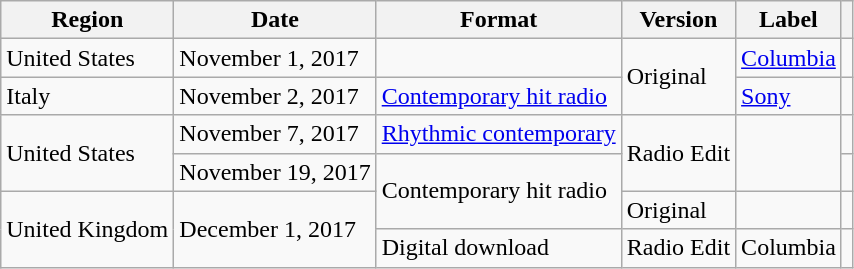<table class="wikitable">
<tr>
<th scope="col">Region</th>
<th scope="col">Date</th>
<th scope="col">Format</th>
<th scope="col">Version</th>
<th scope="col">Label</th>
<th scope="col"></th>
</tr>
<tr>
<td scope="row">United States</td>
<td>November 1, 2017</td>
<td></td>
<td rowspan="2">Original</td>
<td><a href='#'>Columbia</a></td>
<td></td>
</tr>
<tr>
<td scope="row">Italy</td>
<td>November 2, 2017</td>
<td><a href='#'>Contemporary hit radio</a></td>
<td><a href='#'>Sony</a></td>
<td></td>
</tr>
<tr>
<td scope="row" rowspan="2">United States</td>
<td>November 7, 2017</td>
<td><a href='#'>Rhythmic contemporary</a></td>
<td rowspan="2">Radio Edit</td>
<td rowspan="2"><br></td>
<td></td>
</tr>
<tr>
<td>November 19, 2017</td>
<td rowspan="2">Contemporary hit radio</td>
<td></td>
</tr>
<tr>
<td scope="row" rowspan="2">United Kingdom</td>
<td rowspan="2">December 1, 2017</td>
<td>Original</td>
<td></td>
<td></td>
</tr>
<tr>
<td>Digital download</td>
<td>Radio Edit</td>
<td>Columbia</td>
<td></td>
</tr>
</table>
